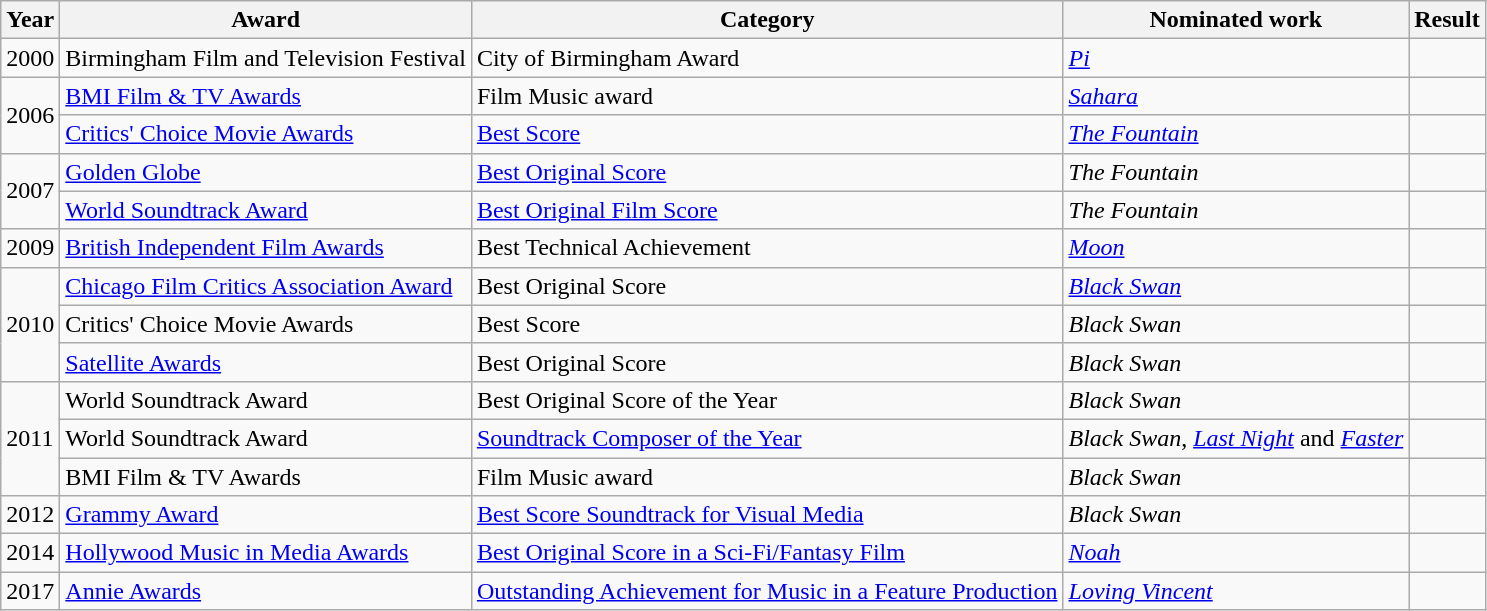<table class="wikitable sortable">
<tr>
<th>Year</th>
<th>Award</th>
<th>Category</th>
<th>Nominated work</th>
<th>Result</th>
</tr>
<tr>
<td>2000</td>
<td>Birmingham Film and Television Festival</td>
<td>City of Birmingham Award</td>
<td><em><a href='#'>Pi</a></em></td>
<td></td>
</tr>
<tr>
<td rowspan=2>2006</td>
<td><a href='#'>BMI Film & TV Awards</a></td>
<td>Film Music award</td>
<td><em><a href='#'>Sahara</a></em></td>
<td></td>
</tr>
<tr>
<td><a href='#'>Critics' Choice Movie Awards</a></td>
<td><a href='#'>Best Score</a></td>
<td><em><a href='#'>The Fountain</a></em></td>
<td></td>
</tr>
<tr>
<td rowspan=2>2007</td>
<td><a href='#'>Golden Globe</a></td>
<td><a href='#'>Best Original Score</a></td>
<td><em>The Fountain</em></td>
<td></td>
</tr>
<tr>
<td><a href='#'>World Soundtrack Award</a></td>
<td><a href='#'>Best Original Film Score</a></td>
<td><em>The Fountain</em></td>
<td></td>
</tr>
<tr>
<td>2009</td>
<td><a href='#'>British Independent Film Awards</a></td>
<td>Best Technical Achievement</td>
<td><em><a href='#'>Moon</a></em></td>
<td></td>
</tr>
<tr>
<td rowspan=3>2010</td>
<td><a href='#'>Chicago Film Critics Association Award</a></td>
<td>Best Original Score</td>
<td><em><a href='#'>Black Swan</a></em></td>
<td></td>
</tr>
<tr>
<td>Critics' Choice Movie Awards</td>
<td>Best Score</td>
<td><em>Black Swan</em></td>
<td></td>
</tr>
<tr>
<td><a href='#'>Satellite Awards</a></td>
<td>Best Original Score</td>
<td><em>Black Swan</em></td>
<td></td>
</tr>
<tr>
<td rowspan=3>2011</td>
<td>World Soundtrack Award</td>
<td>Best Original Score of the Year</td>
<td><em>Black Swan</em></td>
<td></td>
</tr>
<tr>
<td>World Soundtrack Award</td>
<td><a href='#'>Soundtrack Composer of the Year</a></td>
<td><em>Black Swan</em>, <em><a href='#'>Last Night</a></em> and <em><a href='#'>Faster</a></em></td>
<td></td>
</tr>
<tr>
<td>BMI Film & TV Awards</td>
<td>Film Music award</td>
<td><em>Black Swan</em></td>
<td></td>
</tr>
<tr>
<td>2012</td>
<td><a href='#'>Grammy Award</a></td>
<td><a href='#'>Best Score Soundtrack for Visual Media</a></td>
<td><em>Black Swan</em></td>
<td></td>
</tr>
<tr>
<td>2014</td>
<td><a href='#'>Hollywood Music in Media Awards</a></td>
<td><a href='#'>Best Original Score in a Sci-Fi/Fantasy Film</a></td>
<td><em><a href='#'>Noah</a></em></td>
<td></td>
</tr>
<tr>
<td>2017</td>
<td><a href='#'>Annie Awards</a></td>
<td><a href='#'>Outstanding Achievement for Music in a Feature Production</a></td>
<td><em><a href='#'>Loving Vincent</a></em></td>
<td></td>
</tr>
</table>
